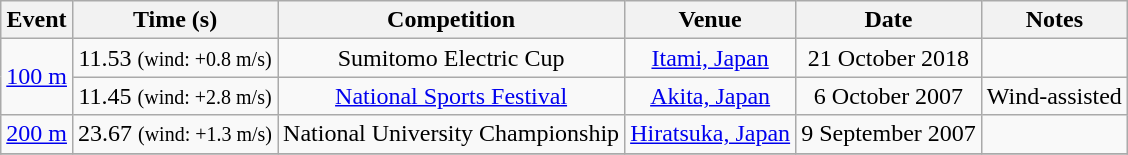<table class="wikitable" style=text-align:center>
<tr>
<th>Event</th>
<th>Time (s)</th>
<th>Competition</th>
<th>Venue</th>
<th>Date</th>
<th>Notes</th>
</tr>
<tr>
<td rowspan=2><a href='#'>100&nbsp;m</a></td>
<td>11.53 <small>(wind: +0.8 m/s)</small></td>
<td>Sumitomo Electric Cup</td>
<td><a href='#'>Itami, Japan</a></td>
<td>21 October 2018</td>
<td></td>
</tr>
<tr>
<td>11.45 <small>(wind: +2.8 m/s)</small></td>
<td><a href='#'>National Sports Festival</a></td>
<td><a href='#'>Akita, Japan</a></td>
<td>6 October 2007</td>
<td>Wind-assisted</td>
</tr>
<tr>
<td><a href='#'>200&nbsp;m</a></td>
<td>23.67 <small>(wind: +1.3 m/s)</small></td>
<td>National University Championship</td>
<td><a href='#'>Hiratsuka, Japan</a></td>
<td>9 September 2007</td>
<td></td>
</tr>
<tr>
</tr>
</table>
